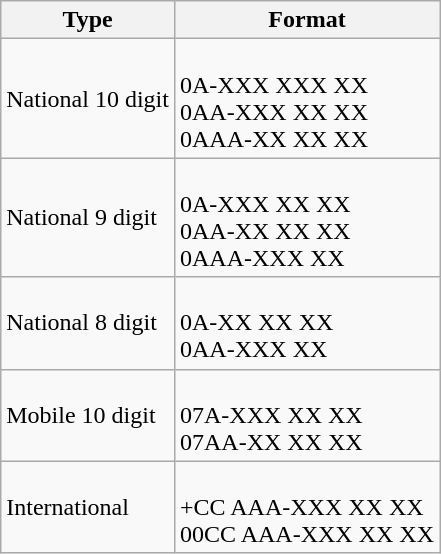<table class="wikitable">
<tr>
<th>Type</th>
<th>Format</th>
</tr>
<tr>
<td>National 10 digit</td>
<td><br>0A-XXX XXX XX
<br>0AA-XXX XX XX
<br>0AAA-XX XX XX</td>
</tr>
<tr>
<td>National 9 digit</td>
<td><br>0A-XXX XX XX
<br>0AA-XX XX XX
<br>0AAA-XXX XX</td>
</tr>
<tr>
<td>National 8 digit</td>
<td><br>0A-XX XX XX
<br>0AA-XXX XX</td>
</tr>
<tr>
<td>Mobile 10 digit</td>
<td><br>07A-XXX XX XX
<br>07AA-XX XX XX</td>
</tr>
<tr>
<td>International</td>
<td><br>+CC AAA-XXX XX XX
<br>00CC AAA-XXX XX XX</td>
</tr>
</table>
